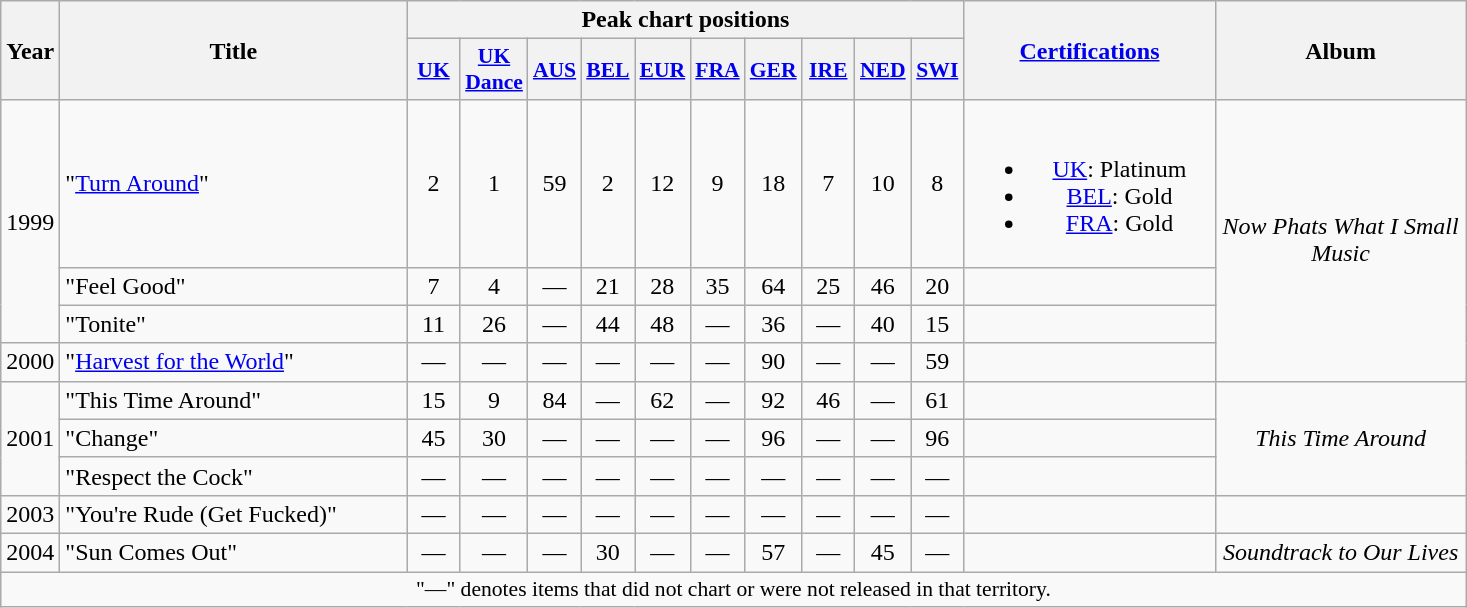<table class="wikitable" style="text-align:center;">
<tr>
<th rowspan="2" style="width:2em;">Year</th>
<th rowspan="2" style="width:14em;">Title</th>
<th colspan="10">Peak chart positions</th>
<th rowspan="2" style="width:10em;"><a href='#'>Certifications</a></th>
<th rowspan="2" style="width:10em;">Album</th>
</tr>
<tr>
<th style="width:2em;font-size:90%;"><a href='#'>UK</a><br></th>
<th style="width:2em;font-size:90%;"><a href='#'>UK<br>Dance</a><br></th>
<th style="width:2em;font-size:90%;"><a href='#'>AUS</a><br></th>
<th style="width:2em;font-size:90%;"><a href='#'>BEL</a><br></th>
<th style="width:2em;font-size:90%;"><a href='#'>EUR</a><br></th>
<th style="width:2em;font-size:90%;"><a href='#'>FRA</a><br></th>
<th style="width:2em;font-size:90%;"><a href='#'>GER</a><br></th>
<th style="width:2em;font-size:90%;"><a href='#'>IRE</a><br></th>
<th style="width:2em;font-size:90%;"><a href='#'>NED</a><br></th>
<th style="width:2em;font-size:90%;"><a href='#'>SWI</a><br></th>
</tr>
<tr>
<td rowspan="3">1999</td>
<td style="text-align:left;">"<a href='#'>Turn Around</a>"</td>
<td>2</td>
<td>1</td>
<td>59</td>
<td>2</td>
<td>12</td>
<td>9</td>
<td>18</td>
<td>7</td>
<td>10</td>
<td>8</td>
<td><br><ul><li><a href='#'>UK</a>: Platinum</li><li><a href='#'>BEL</a>: Gold</li><li><a href='#'>FRA</a>: Gold</li></ul></td>
<td rowspan="4"><em>Now Phats What I Small Music</em></td>
</tr>
<tr>
<td style="text-align:left;">"Feel Good"</td>
<td>7</td>
<td>4</td>
<td>—</td>
<td>21</td>
<td>28</td>
<td>35</td>
<td>64</td>
<td>25</td>
<td>46</td>
<td>20</td>
<td></td>
</tr>
<tr>
<td style="text-align:left;">"Tonite"</td>
<td>11</td>
<td>26</td>
<td>—</td>
<td>44</td>
<td>48</td>
<td>—</td>
<td>36</td>
<td>—</td>
<td>40</td>
<td>15</td>
<td></td>
</tr>
<tr>
<td>2000</td>
<td style="text-align:left;">"<a href='#'>Harvest for the World</a>"</td>
<td>—</td>
<td>—</td>
<td>—</td>
<td>—</td>
<td>—</td>
<td>—</td>
<td>90</td>
<td>—</td>
<td>—</td>
<td>59</td>
<td></td>
</tr>
<tr>
<td rowspan="3">2001</td>
<td style="text-align:left;">"This Time Around"</td>
<td>15</td>
<td>9</td>
<td>84</td>
<td>—</td>
<td>62</td>
<td>—</td>
<td>92</td>
<td>46</td>
<td>—</td>
<td>61</td>
<td></td>
<td rowspan="3"><em>This Time Around</em></td>
</tr>
<tr>
<td style="text-align:left;">"Change"</td>
<td>45</td>
<td>30</td>
<td>—</td>
<td>—</td>
<td>—</td>
<td>—</td>
<td>96</td>
<td>—</td>
<td>—</td>
<td>96</td>
<td></td>
</tr>
<tr>
<td style="text-align:left;">"Respect the Cock"</td>
<td>—</td>
<td>—</td>
<td>—</td>
<td>—</td>
<td>—</td>
<td>—</td>
<td>—</td>
<td>—</td>
<td>—</td>
<td>—</td>
<td></td>
</tr>
<tr>
<td>2003</td>
<td style="text-align:left;">"You're Rude (Get Fucked)"</td>
<td>—</td>
<td>—</td>
<td>—</td>
<td>—</td>
<td>—</td>
<td>—</td>
<td>—</td>
<td>—</td>
<td>—</td>
<td>—</td>
<td></td>
<td></td>
</tr>
<tr>
<td>2004</td>
<td style="text-align:left;">"Sun Comes Out"</td>
<td>—</td>
<td>—</td>
<td>—</td>
<td>30</td>
<td>—</td>
<td>—</td>
<td>57</td>
<td>—</td>
<td>45</td>
<td>—</td>
<td></td>
<td><em>Soundtrack to Our Lives</em></td>
</tr>
<tr>
<td colspan="15" style="font-size:90%">"—" denotes items that did not chart or were not released in that territory.</td>
</tr>
</table>
